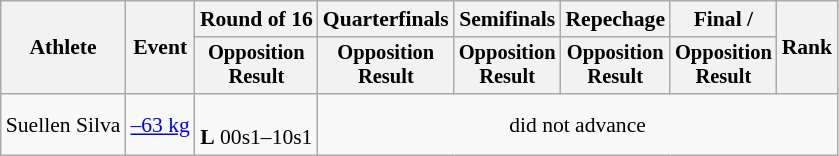<table class=wikitable style=font-size:90%;text-align:center>
<tr>
<th rowspan="2">Athlete</th>
<th rowspan="2">Event</th>
<th>Round of 16</th>
<th>Quarterfinals</th>
<th>Semifinals</th>
<th>Repechage</th>
<th>Final / </th>
<th rowspan=2>Rank</th>
</tr>
<tr style="font-size:95%">
<th>Opposition<br>Result</th>
<th>Opposition<br>Result</th>
<th>Opposition<br>Result</th>
<th>Opposition<br>Result</th>
<th>Opposition<br>Result</th>
</tr>
<tr>
<td align=left>Suellen Silva</td>
<td align=left><a href='#'>–63 kg</a></td>
<td><br><strong>L</strong> 00s1–10s1</td>
<td colspan=5>did not advance</td>
</tr>
</table>
